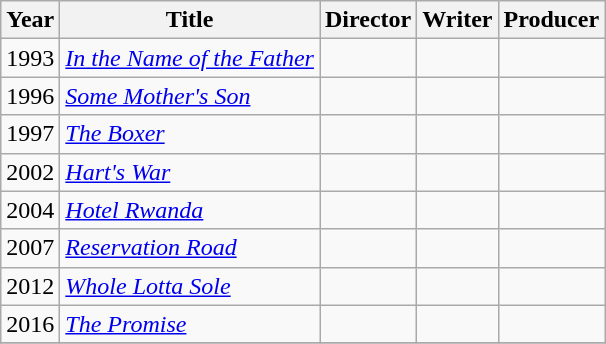<table class="wikitable">
<tr>
<th>Year</th>
<th>Title</th>
<th>Director</th>
<th>Writer</th>
<th>Producer</th>
</tr>
<tr>
<td>1993</td>
<td><em><a href='#'>In the Name of the Father</a></em></td>
<td></td>
<td></td>
<td></td>
</tr>
<tr>
<td>1996</td>
<td><em><a href='#'>Some Mother's Son</a></em></td>
<td></td>
<td></td>
<td></td>
</tr>
<tr>
<td>1997</td>
<td><em><a href='#'>The Boxer</a></em></td>
<td></td>
<td></td>
<td></td>
</tr>
<tr>
<td>2002</td>
<td><em><a href='#'>Hart's War</a></em></td>
<td></td>
<td></td>
<td></td>
</tr>
<tr>
<td>2004</td>
<td><em><a href='#'>Hotel Rwanda</a></em></td>
<td></td>
<td></td>
<td></td>
</tr>
<tr>
<td>2007</td>
<td><em><a href='#'>Reservation Road</a></em></td>
<td></td>
<td></td>
<td></td>
</tr>
<tr>
<td>2012</td>
<td><em><a href='#'>Whole Lotta Sole</a></em></td>
<td></td>
<td></td>
<td></td>
</tr>
<tr>
<td>2016</td>
<td><em><a href='#'>The Promise</a></em></td>
<td></td>
<td></td>
<td></td>
</tr>
<tr>
</tr>
</table>
